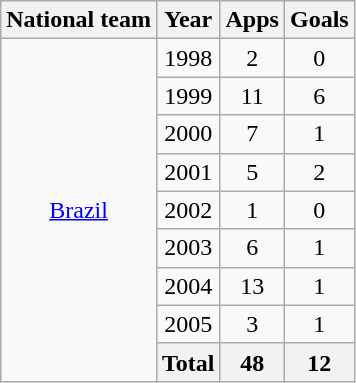<table class="wikitable" style="text-align:center">
<tr>
<th>National team</th>
<th>Year</th>
<th>Apps</th>
<th>Goals</th>
</tr>
<tr>
<td rowspan="9"><a href='#'>Brazil</a></td>
<td>1998</td>
<td>2</td>
<td>0</td>
</tr>
<tr>
<td>1999</td>
<td>11</td>
<td>6</td>
</tr>
<tr>
<td>2000</td>
<td>7</td>
<td>1</td>
</tr>
<tr>
<td>2001</td>
<td>5</td>
<td>2</td>
</tr>
<tr>
<td>2002</td>
<td>1</td>
<td>0</td>
</tr>
<tr>
<td>2003</td>
<td>6</td>
<td>1</td>
</tr>
<tr>
<td>2004</td>
<td>13</td>
<td>1</td>
</tr>
<tr>
<td>2005</td>
<td>3</td>
<td>1</td>
</tr>
<tr>
<th>Total</th>
<th>48</th>
<th>12</th>
</tr>
</table>
